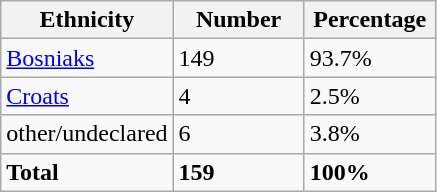<table class="wikitable">
<tr>
<th width="100px">Ethnicity</th>
<th width="80px">Number</th>
<th width="80px">Percentage</th>
</tr>
<tr>
<td><a href='#'>Bosniaks</a></td>
<td>149</td>
<td>93.7%</td>
</tr>
<tr>
<td><a href='#'>Croats</a></td>
<td>4</td>
<td>2.5%</td>
</tr>
<tr>
<td>other/undeclared</td>
<td>6</td>
<td>3.8%</td>
</tr>
<tr>
<td><strong>Total</strong></td>
<td><strong>159</strong></td>
<td><strong>100%</strong></td>
</tr>
</table>
